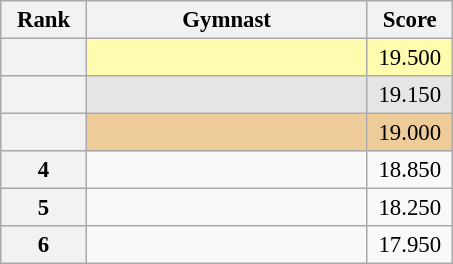<table class="wikitable sortable" style="text-align:center; font-size:95%">
<tr>
<th scope="col" style="width:50px;">Rank</th>
<th scope="col" style="width:180px;">Gymnast</th>
<th scope="col" style="width:50px;">Score</th>
</tr>
<tr style="background:#fffcaf;">
<th scope=row style="text-align:center"></th>
<td style="text-align:left;"></td>
<td>19.500</td>
</tr>
<tr style="background:#e5e5e5;">
<th scope=row style="text-align:center"></th>
<td style="text-align:left;"></td>
<td>19.150</td>
</tr>
<tr style="background:#ec9;">
<th scope=row style="text-align:center"></th>
<td style="text-align:left;"></td>
<td>19.000</td>
</tr>
<tr>
<th scope=row style="text-align:center">4</th>
<td style="text-align:left;"></td>
<td>18.850</td>
</tr>
<tr>
<th scope=row style="text-align:center">5</th>
<td style="text-align:left;"></td>
<td>18.250</td>
</tr>
<tr>
<th scope=row style="text-align:center">6</th>
<td style="text-align:left;"></td>
<td>17.950</td>
</tr>
</table>
